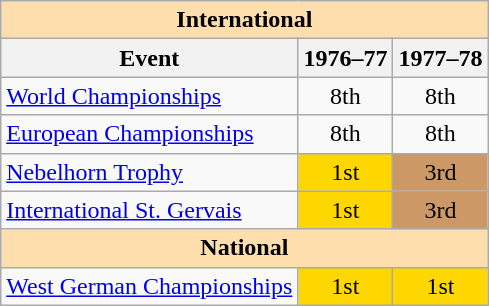<table class="wikitable" style="text-align:center">
<tr>
<th style="background-color: #ffdead; " colspan=3 align=center>International</th>
</tr>
<tr>
<th>Event</th>
<th>1976–77</th>
<th>1977–78</th>
</tr>
<tr>
<td align=left><a href='#'>World Championships</a></td>
<td>8th</td>
<td>8th</td>
</tr>
<tr>
<td align=left><a href='#'>European Championships</a></td>
<td>8th</td>
<td>8th</td>
</tr>
<tr>
<td align=left><a href='#'>Nebelhorn Trophy</a></td>
<td bgcolor=gold>1st</td>
<td bgcolor=cc9966>3rd</td>
</tr>
<tr>
<td align=left><a href='#'>International St. Gervais</a></td>
<td bgcolor=gold>1st</td>
<td bgcolor=cc9966>3rd</td>
</tr>
<tr>
<th style="background-color: #ffdead; " colspan=3 align=center>National</th>
</tr>
<tr>
<td align=left><a href='#'>West German Championships</a></td>
<td bgcolor=gold>1st</td>
<td bgcolor=gold>1st</td>
</tr>
</table>
